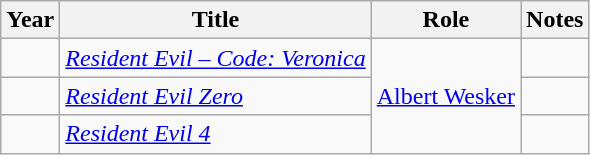<table class="wikitable sortable">
<tr>
<th>Year</th>
<th>Title</th>
<th>Role</th>
<th class="unsortable">Notes</th>
</tr>
<tr>
<td></td>
<td><em><a href='#'>Resident Evil – Code: Veronica</a></em></td>
<td rowspan="3"><a href='#'>Albert Wesker</a></td>
<td></td>
</tr>
<tr>
<td></td>
<td><em><a href='#'>Resident Evil Zero</a></em></td>
<td></td>
</tr>
<tr>
<td></td>
<td><em><a href='#'>Resident Evil 4</a></em></td>
<td></td>
</tr>
</table>
